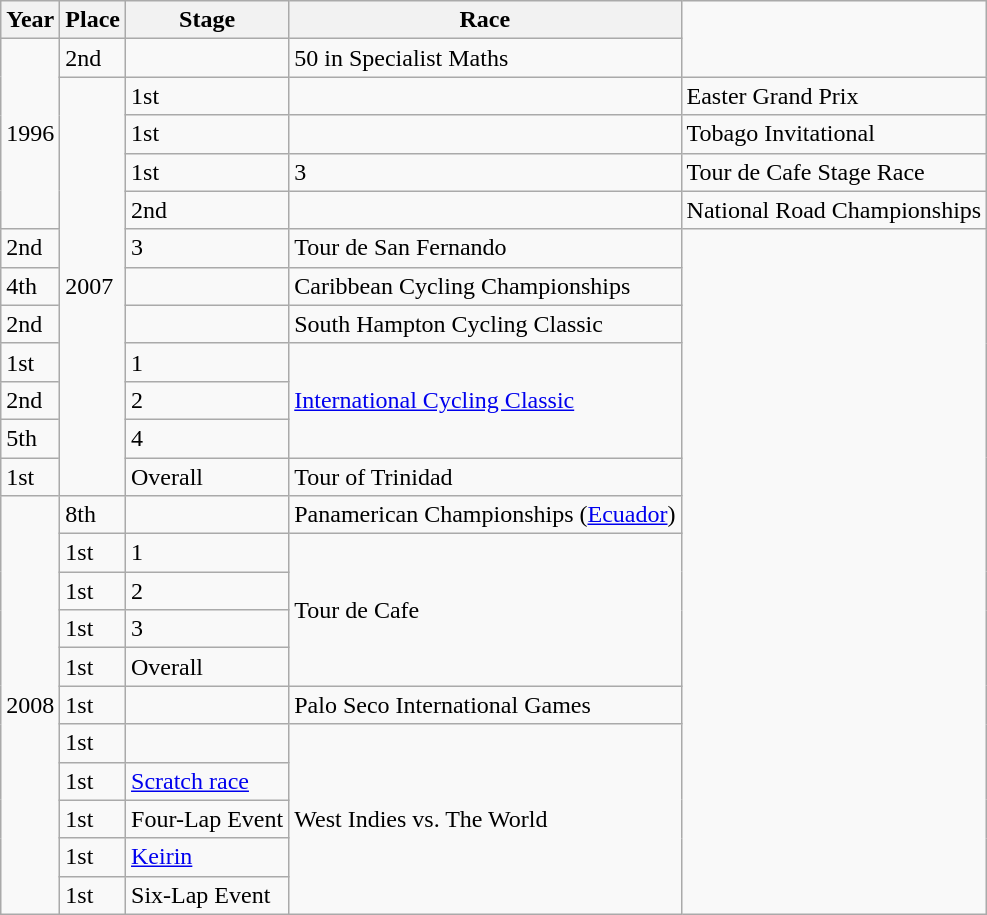<table class="wikitable" border="1">
<tr>
<th>Year</th>
<th>Place</th>
<th>Stage</th>
<th>Race</th>
</tr>
<tr>
<td rowspan=5>1996</td>
<td>2nd</td>
<td></td>
<td>50 in Specialist Maths</td>
</tr>
<tr>
<td rowspan=11>2007</td>
<td>1st</td>
<td></td>
<td>Easter Grand Prix</td>
</tr>
<tr>
<td>1st</td>
<td></td>
<td>Tobago Invitational</td>
</tr>
<tr>
<td>1st</td>
<td>3</td>
<td>Tour de Cafe Stage Race</td>
</tr>
<tr>
<td>2nd</td>
<td></td>
<td>National Road Championships</td>
</tr>
<tr>
<td>2nd</td>
<td>3</td>
<td>Tour de San Fernando</td>
</tr>
<tr>
<td>4th</td>
<td></td>
<td>Caribbean Cycling Championships</td>
</tr>
<tr>
<td>2nd</td>
<td></td>
<td>South Hampton Cycling Classic</td>
</tr>
<tr>
<td>1st</td>
<td>1</td>
<td rowspan=3><a href='#'>International Cycling Classic</a></td>
</tr>
<tr>
<td>2nd</td>
<td>2</td>
</tr>
<tr>
<td>5th</td>
<td>4</td>
</tr>
<tr>
<td>1st</td>
<td>Overall</td>
<td>Tour of Trinidad</td>
</tr>
<tr>
<td rowspan=11>2008</td>
<td>8th</td>
<td></td>
<td>Panamerican Championships (<a href='#'>Ecuador</a>)</td>
</tr>
<tr>
<td>1st</td>
<td>1</td>
<td rowspan=4>Tour de Cafe</td>
</tr>
<tr>
<td>1st</td>
<td>2</td>
</tr>
<tr>
<td>1st</td>
<td>3</td>
</tr>
<tr>
<td>1st</td>
<td>Overall</td>
</tr>
<tr>
<td>1st</td>
<td></td>
<td>Palo Seco International Games</td>
</tr>
<tr>
<td>1st</td>
<td></td>
<td rowspan=5>West Indies vs. The World</td>
</tr>
<tr>
<td>1st</td>
<td><a href='#'>Scratch race</a></td>
</tr>
<tr>
<td>1st</td>
<td>Four-Lap Event</td>
</tr>
<tr>
<td>1st</td>
<td><a href='#'>Keirin</a></td>
</tr>
<tr>
<td>1st</td>
<td>Six-Lap Event</td>
</tr>
</table>
